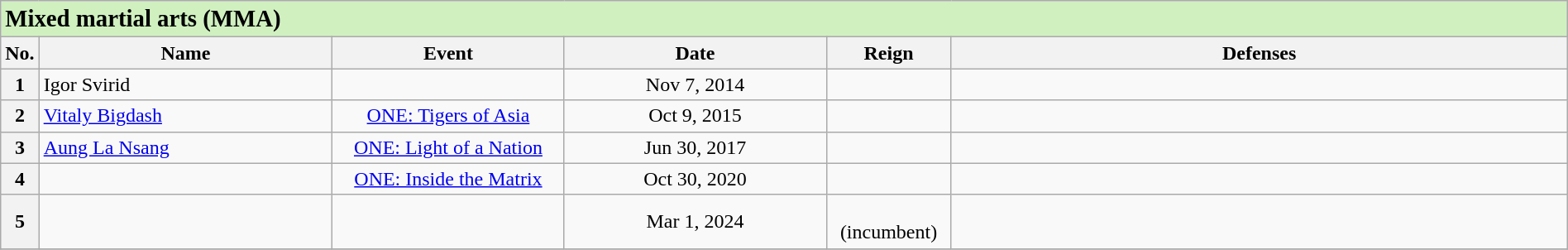<table class="wikitable" width=100%>
<tr>
<td align=left colspan="6" bgcolor="#D0F0C0"><big><strong>Mixed martial arts (MMA)</strong></big></td>
</tr>
<tr>
<th width=1%>No.</th>
<th width=19%>Name</th>
<th width=15%>Event</th>
<th width=17%>Date</th>
<th width=8%>Reign</th>
<th width=40%>Defenses</th>
</tr>
<tr>
<th>1</th>
<td> Igor Svirid<br></td>
<td align=center><br></td>
<td align=center>Nov 7, 2014</td>
<td align=center></td>
<td></td>
</tr>
<tr>
<th>2</th>
<td> <a href='#'>Vitaly Bigdash</a></td>
<td align=center><a href='#'>ONE: Tigers of Asia</a><br></td>
<td align=center>Oct 9, 2015</td>
<td align=center></td>
<td><br></td>
</tr>
<tr>
<th>3</th>
<td> <a href='#'>Aung La Nsang</a></td>
<td align=center><a href='#'>ONE: Light of a Nation</a><br></td>
<td align=center>Jun 30, 2017</td>
<td align=center></td>
<td><br></td>
</tr>
<tr>
<th>4</th>
<td></td>
<td align=center><a href='#'>ONE: Inside the Matrix</a><br></td>
<td align=center>Oct 30, 2020</td>
<td align=center></td>
<td><br></td>
</tr>
<tr>
<th>5</th>
<td></td>
<td align=center><br></td>
<td align=center>Mar 1, 2024</td>
<td align=center><br>(incumbent)<br></td>
<td></td>
</tr>
<tr>
</tr>
</table>
